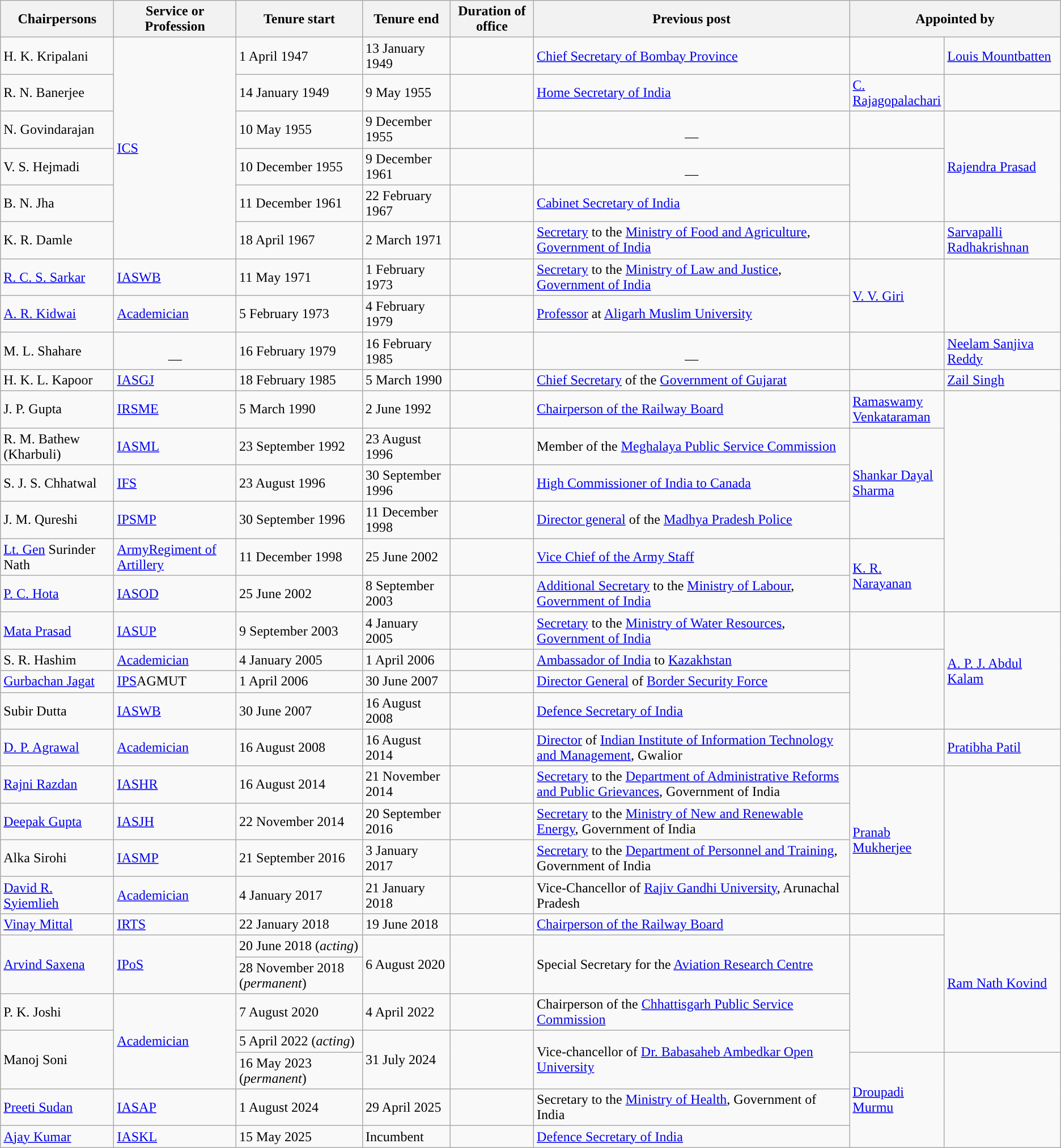<table class="wikitable sortable mw-collapsible">
<tr>
<th>Chairpersons</th>
<th>Service or<br>Profession</th>
<th>Tenure start</th>
<th>Tenure end</th>
<th>Duration of office</th>
<th>Previous post</th>
<th colspan=2>Appointed by</th>
</tr>
<tr>
<td>H. K. Kripalani</td>
<td rowspan="6"><a href='#'>ICS</a></td>
<td>1 April 1947</td>
<td>13 January 1949</td>
<td></td>
<td><a href='#'>Chief Secretary of Bombay Province</a></td>
<td width=1px></td>
<td><a href='#'>Louis Mountbatten</a></td>
</tr>
<tr>
<td>R. N. Banerjee</td>
<td>14 January 1949</td>
<td>9 May 1955</td>
<td></td>
<td><a href='#'>Home Secretary of India</a></td>
<td><a href='#'>C. Rajagopalachari</a></td>
</tr>
<tr>
<td>N. Govindarajan</td>
<td>10 May 1955</td>
<td>9 December 1955</td>
<td></td>
<td style="text-align: center;"><br>—</td>
<td width=1px></td>
<td rowspan=3><a href='#'>Rajendra Prasad</a></td>
</tr>
<tr>
<td>V. S. Hejmadi</td>
<td>10 December 1955</td>
<td>9 December 1961</td>
<td></td>
<td style="text-align: center;"><br>—</td>
</tr>
<tr>
<td>B. N. Jha</td>
<td>11 December 1961</td>
<td>22 February 1967</td>
<td></td>
<td><a href='#'>Cabinet Secretary of India</a></td>
</tr>
<tr>
<td>K. R. Damle</td>
<td>18 April 1967</td>
<td>2 March 1971</td>
<td></td>
<td><a href='#'>Secretary</a> to the <a href='#'>Ministry of Food and Agriculture</a>, <a href='#'>Government of India</a></td>
<td width=1px></td>
<td><a href='#'>Sarvapalli Radhakrishnan</a></td>
</tr>
<tr>
<td><a href='#'>R. C. S. Sarkar</a></td>
<td><a href='#'>IAS</a><a href='#'>WB</a></td>
<td>11 May 1971</td>
<td>1 February 1973</td>
<td></td>
<td><a href='#'>Secretary</a> to the <a href='#'>Ministry of Law and Justice</a>, <a href='#'>Government of India</a></td>
<td rowspan=2><a href='#'>V. V. Giri</a></td>
</tr>
<tr>
<td><a href='#'>A. R. Kidwai</a></td>
<td><a href='#'>Academician</a></td>
<td>5 February 1973</td>
<td>4 February 1979</td>
<td></td>
<td><a href='#'>Professor</a> at <a href='#'>Aligarh Muslim University</a></td>
</tr>
<tr>
<td>M. L. Shahare</td>
<td style="text-align: center;"><br>—</td>
<td>16 February 1979</td>
<td>16 February 1985</td>
<td></td>
<td style="text-align: center;"><br>—</td>
<td width=1px></td>
<td><a href='#'>Neelam Sanjiva Reddy</a></td>
</tr>
<tr>
<td>H. K. L. Kapoor</td>
<td><a href='#'>IAS</a><a href='#'>GJ</a></td>
<td>18 February 1985</td>
<td>5 March 1990</td>
<td></td>
<td><a href='#'>Chief Secretary</a> of the <a href='#'>Government of Gujarat</a></td>
<td width=1px></td>
<td><a href='#'>Zail Singh</a></td>
</tr>
<tr>
<td>J. P. Gupta</td>
<td><a href='#'>IRSME</a></td>
<td>5 March 1990</td>
<td>2 June 1992</td>
<td></td>
<td><a href='#'>Chairperson of the Railway Board</a></td>
<td><a href='#'>Ramaswamy Venkataraman</a></td>
</tr>
<tr>
<td>R. M. Bathew (Kharbuli)</td>
<td><a href='#'>IAS</a><a href='#'>ML</a></td>
<td>23 September 1992</td>
<td>23 August 1996</td>
<td></td>
<td>Member of the <a href='#'>Meghalaya Public Service Commission</a></td>
<td rowspan=3><a href='#'>Shankar Dayal Sharma</a></td>
</tr>
<tr>
<td>S. J. S. Chhatwal</td>
<td><a href='#'>IFS</a></td>
<td>23 August 1996</td>
<td>30 September 1996</td>
<td></td>
<td><a href='#'>High Commissioner of India to Canada</a></td>
</tr>
<tr>
<td>J. M. Qureshi</td>
<td><a href='#'>IPS</a><a href='#'>MP</a></td>
<td>30 September 1996</td>
<td>11 December 1998</td>
<td></td>
<td><a href='#'>Director general</a> of the <a href='#'>Madhya Pradesh Police</a></td>
</tr>
<tr>
<td><a href='#'>Lt. Gen</a> Surinder Nath</td>
<td><a href='#'>Army</a><a href='#'>Regiment of Artillery</a></td>
<td>11 December 1998</td>
<td>25 June 2002</td>
<td></td>
<td><a href='#'>Vice Chief of the Army Staff</a></td>
<td rowspan=2><a href='#'>K. R. Narayanan</a></td>
</tr>
<tr>
<td><a href='#'>P. C. Hota</a></td>
<td><a href='#'>IAS</a><a href='#'>OD</a></td>
<td>25 June 2002</td>
<td>8 September 2003</td>
<td></td>
<td><a href='#'>Additional Secretary</a> to the <a href='#'>Ministry of Labour</a>, <a href='#'>Government of India</a></td>
</tr>
<tr>
<td><a href='#'>Mata Prasad</a></td>
<td><a href='#'>IAS</a><a href='#'>UP</a></td>
<td>9 September 2003</td>
<td>4 January 2005</td>
<td></td>
<td><a href='#'>Secretary</a> to the <a href='#'>Ministry of Water Resources</a>, <a href='#'>Government of India</a></td>
<td width=1px></td>
<td rowspan=4><a href='#'>A. P. J. Abdul Kalam</a></td>
</tr>
<tr>
<td>S. R. Hashim</td>
<td><a href='#'>Academician</a></td>
<td>4 January 2005</td>
<td>1 April 2006</td>
<td></td>
<td><a href='#'>Ambassador of India</a> to <a href='#'>Kazakhstan</a></td>
</tr>
<tr>
<td><a href='#'>Gurbachan Jagat</a></td>
<td><a href='#'>IPS</a>AGMUT</td>
<td>1 April 2006</td>
<td>30 June 2007</td>
<td></td>
<td><a href='#'>Director General</a> of <a href='#'>Border Security Force</a></td>
</tr>
<tr>
<td>Subir Dutta</td>
<td><a href='#'>IAS</a><a href='#'>WB</a></td>
<td>30 June 2007</td>
<td>16 August 2008</td>
<td></td>
<td><a href='#'>Defence Secretary of India</a></td>
</tr>
<tr>
<td><a href='#'>D. P. Agrawal</a></td>
<td><a href='#'>Academician</a></td>
<td>16 August 2008</td>
<td>16 August 2014</td>
<td></td>
<td><a href='#'>Director</a> of <a href='#'>Indian Institute of Information Technology and Management</a>, Gwalior</td>
<td width=1px></td>
<td><a href='#'>Pratibha Patil</a></td>
</tr>
<tr>
<td><a href='#'>Rajni Razdan</a></td>
<td><a href='#'>IAS</a><a href='#'>HR</a></td>
<td>16 August 2014</td>
<td>21 November 2014</td>
<td></td>
<td><a href='#'>Secretary</a> to the <a href='#'>Department of Administrative Reforms and Public Grievances</a>, Government of India</td>
<td rowspan=4><a href='#'>Pranab Mukherjee</a></td>
</tr>
<tr>
<td><a href='#'>Deepak Gupta</a></td>
<td><a href='#'>IAS</a><a href='#'>JH</a></td>
<td>22 November 2014</td>
<td>20 September 2016</td>
<td></td>
<td><a href='#'>Secretary</a> to the <a href='#'>Ministry of New and Renewable Energy</a>, Government of India</td>
</tr>
<tr>
<td>Alka Sirohi</td>
<td><a href='#'>IAS</a><a href='#'>MP</a></td>
<td>21 September 2016</td>
<td>3 January 2017</td>
<td></td>
<td><a href='#'>Secretary</a> to the <a href='#'>Department of Personnel and Training</a>, Government of India</td>
</tr>
<tr>
<td><a href='#'>David R. Syiemlieh</a></td>
<td><a href='#'>Academician</a></td>
<td>4 January 2017</td>
<td>21 January 2018</td>
<td></td>
<td>Vice-Chancellor of <a href='#'>Rajiv Gandhi University</a>, Arunachal Pradesh</td>
</tr>
<tr>
<td><a href='#'>Vinay Mittal</a></td>
<td><a href='#'>IRTS</a></td>
<td>22 January 2018</td>
<td>19 June 2018</td>
<td></td>
<td><a href='#'>Chairperson of the Railway Board</a></td>
<td width=1px></td>
<td rowspan=5><a href='#'>Ram Nath Kovind</a></td>
</tr>
<tr>
<td rowspan="2"><a href='#'>Arvind Saxena</a></td>
<td rowspan="2"><a href='#'>IPoS</a></td>
<td>20 June 2018 (<em>acting</em>)</td>
<td rowspan="2">6 August 2020</td>
<td rowspan="2"></td>
<td rowspan="2">Special Secretary for the <a href='#'>Aviation Research Centre</a></td>
</tr>
<tr>
<td>28 November 2018 (<em>permanent</em>)</td>
</tr>
<tr>
<td>P. K. Joshi</td>
<td rowspan="3"><a href='#'>Academician</a></td>
<td>7 August 2020</td>
<td>4 April 2022</td>
<td></td>
<td>Chairperson of the <a href='#'>Chhattisgarh Public Service Commission</a></td>
</tr>
<tr>
<td rowspan="2">Manoj Soni</td>
<td>5 April 2022 (<em>acting</em>)</td>
<td rowspan="2">31 July 2024</td>
<td rowspan="2"></td>
<td rowspan="2">Vice-chancellor of <a href='#'>Dr. Babasaheb Ambedkar Open University</a></td>
</tr>
<tr>
<td>16 May 2023 (<em>permanent</em>)</td>
<td rowspan=3><a href='#'>Droupadi Murmu</a></td>
</tr>
<tr>
<td><a href='#'>Preeti Sudan</a></td>
<td><a href='#'>IAS</a><a href='#'>AP</a></td>
<td>1 August 2024</td>
<td>29 April 2025</td>
<td></td>
<td>Secretary to the <a href='#'>Ministry of Health</a>, Government of India</td>
</tr>
<tr>
<td><a href='#'>Ajay Kumar</a></td>
<td><a href='#'>IAS</a><a href='#'>KL</a></td>
<td>15 May 2025</td>
<td>Incumbent</td>
<td></td>
<td><a href='#'>Defence Secretary of India</a></td>
</tr>
</table>
